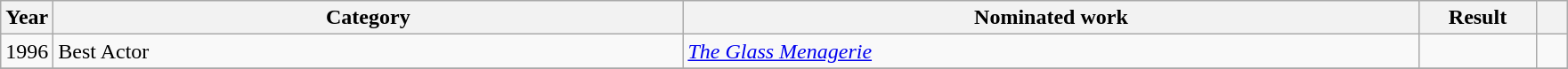<table class=wikitable>
<tr>
<th scope="col" style="width:1em;">Year</th>
<th scope="col" style="width:29em;">Category</th>
<th scope="col" style="width:34em;">Nominated work</th>
<th scope="col" style="width:5em;">Result</th>
<th scope="col" style="width:1em;"></th>
</tr>
<tr>
<td>1996</td>
<td>Best Actor</td>
<td><em><a href='#'>The Glass Menagerie</a></em></td>
<td></td>
<td></td>
</tr>
<tr>
</tr>
</table>
